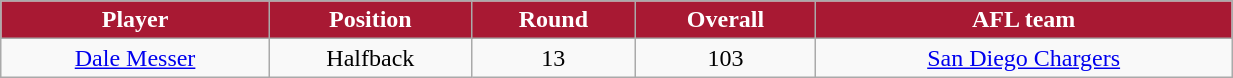<table class="wikitable" width="65%">
<tr align="center"  style="background:#A81933;color:#FFFFFF;">
<td><strong>Player</strong></td>
<td><strong>Position</strong></td>
<td><strong>Round</strong></td>
<td><strong>Overall</strong></td>
<td><strong>AFL team</strong></td>
</tr>
<tr align="center" bgcolor="">
<td><a href='#'>Dale Messer</a></td>
<td>Halfback</td>
<td>13</td>
<td>103</td>
<td><a href='#'>San Diego Chargers</a></td>
</tr>
</table>
